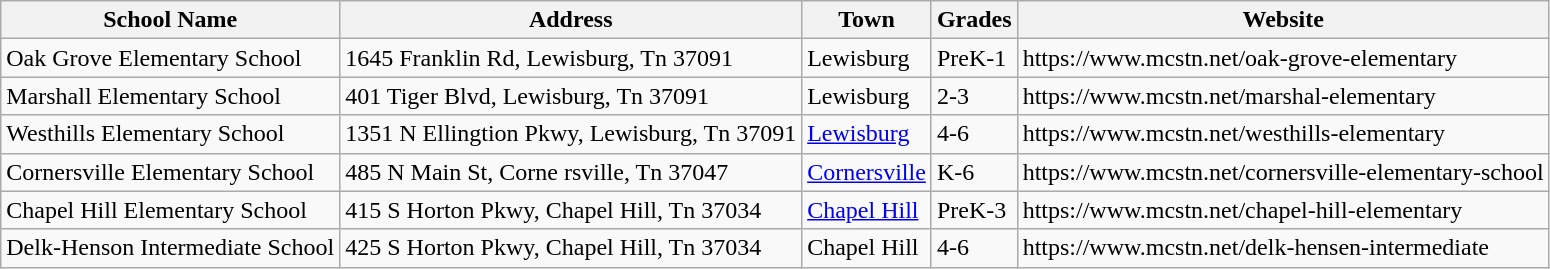<table class="wikitable">
<tr>
<th>School Name</th>
<th>Address</th>
<th>Town</th>
<th>Grades</th>
<th>Website</th>
</tr>
<tr>
<td>Oak Grove Elementary School</td>
<td>1645 Franklin Rd, Lewisburg, Tn 37091</td>
<td>Lewisburg</td>
<td>PreK-1</td>
<td>https://www.mcstn.net/oak-grove-elementary</td>
</tr>
<tr>
<td>Marshall Elementary School</td>
<td>401 Tiger Blvd, Lewisburg, Tn 37091</td>
<td>Lewisburg</td>
<td>2-3</td>
<td>https://www.mcstn.net/marshal-elementary</td>
</tr>
<tr>
<td>Westhills Elementary School</td>
<td>1351 N Ellingtion Pkwy, Lewisburg, Tn 37091</td>
<td><a href='#'>Lewisburg</a></td>
<td>4-6</td>
<td>https://www.mcstn.net/westhills-elementary</td>
</tr>
<tr>
<td>Cornersville Elementary School</td>
<td>485 N Main St, Corne rsville, Tn 37047</td>
<td><a href='#'>Cornersville</a></td>
<td>K-6</td>
<td>https://www.mcstn.net/cornersville-elementary-school</td>
</tr>
<tr>
<td>Chapel Hill Elementary School</td>
<td>415 S Horton Pkwy, Chapel Hill, Tn 37034</td>
<td><a href='#'>Chapel Hill</a></td>
<td>PreK-3</td>
<td>https://www.mcstn.net/chapel-hill-elementary</td>
</tr>
<tr>
<td>Delk-Henson Intermediate School</td>
<td>425 S Horton Pkwy, Chapel Hill, Tn 37034</td>
<td>Chapel Hill</td>
<td>4-6</td>
<td>https://www.mcstn.net/delk-hensen-intermediate</td>
</tr>
</table>
